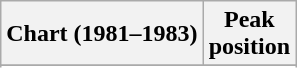<table class="wikitable sortable plainrowheaders" style="text-align:center">
<tr>
<th scope="col">Chart (1981–1983)</th>
<th scope="col">Peak<br>position</th>
</tr>
<tr>
</tr>
<tr>
</tr>
<tr>
</tr>
</table>
